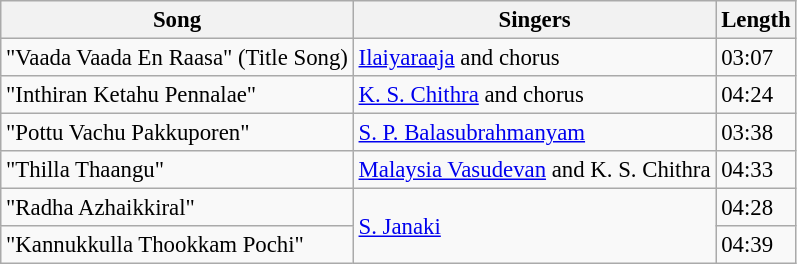<table class="wikitable" style="font-size:95%;">
<tr>
<th>Song</th>
<th>Singers</th>
<th>Length</th>
</tr>
<tr>
<td>"Vaada Vaada En Raasa" (Title Song)</td>
<td><a href='#'>Ilaiyaraaja</a> and chorus</td>
<td>03:07</td>
</tr>
<tr>
<td>"Inthiran Ketahu Pennalae"</td>
<td><a href='#'>K. S. Chithra</a> and chorus</td>
<td>04:24</td>
</tr>
<tr>
<td>"Pottu Vachu Pakkuporen"</td>
<td><a href='#'>S. P. Balasubrahmanyam</a></td>
<td>03:38</td>
</tr>
<tr>
<td>"Thilla Thaangu"</td>
<td><a href='#'>Malaysia Vasudevan</a> and K. S. Chithra</td>
<td>04:33</td>
</tr>
<tr>
<td>"Radha Azhaikkiral"</td>
<td rowspan=2><a href='#'>S. Janaki</a></td>
<td>04:28</td>
</tr>
<tr>
<td>"Kannukkulla Thookkam Pochi"</td>
<td>04:39</td>
</tr>
</table>
